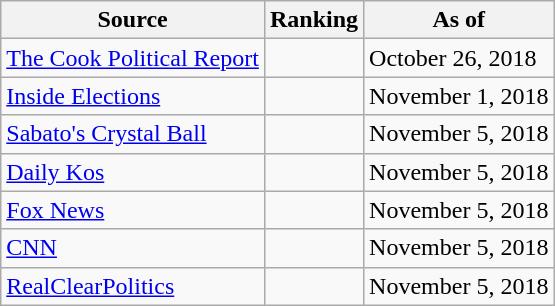<table class="wikitable">
<tr>
<th>Source</th>
<th>Ranking</th>
<th>As of</th>
</tr>
<tr>
<td><a href='#'>The Cook Political Report</a></td>
<td></td>
<td>October 26, 2018</td>
</tr>
<tr>
<td><a href='#'>Inside Elections</a></td>
<td></td>
<td>November 1, 2018</td>
</tr>
<tr>
<td><a href='#'>Sabato's Crystal Ball</a></td>
<td></td>
<td>November 5, 2018</td>
</tr>
<tr>
<td><a href='#'>Daily Kos</a></td>
<td></td>
<td>November 5, 2018</td>
</tr>
<tr>
<td><a href='#'>Fox News</a></td>
<td></td>
<td>November 5, 2018</td>
</tr>
<tr>
<td><a href='#'>CNN</a></td>
<td></td>
<td>November 5, 2018</td>
</tr>
<tr>
<td><a href='#'>RealClearPolitics</a></td>
<td></td>
<td>November 5, 2018</td>
</tr>
</table>
